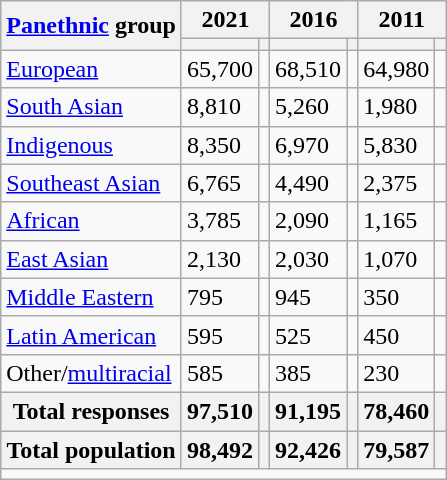<table class="wikitable collapsible sortable">
<tr>
<th rowspan="2"><a href='#'>Panethnic</a> group</th>
<th colspan="2">2021</th>
<th colspan="2">2016</th>
<th colspan="2">2011</th>
</tr>
<tr>
<th><a href='#'></a></th>
<th></th>
<th></th>
<th></th>
<th></th>
<th></th>
</tr>
<tr>
<td><a href='#'>European</a></td>
<td>65,700</td>
<td></td>
<td>68,510</td>
<td></td>
<td>64,980</td>
<td></td>
</tr>
<tr>
<td><a href='#'>South Asian</a></td>
<td>8,810</td>
<td></td>
<td>5,260</td>
<td></td>
<td>1,980</td>
<td></td>
</tr>
<tr>
<td><a href='#'>Indigenous</a></td>
<td>8,350</td>
<td></td>
<td>6,970</td>
<td></td>
<td>5,830</td>
<td></td>
</tr>
<tr>
<td><a href='#'>Southeast Asian</a></td>
<td>6,765</td>
<td></td>
<td>4,490</td>
<td></td>
<td>2,375</td>
<td></td>
</tr>
<tr>
<td><a href='#'>African</a></td>
<td>3,785</td>
<td></td>
<td>2,090</td>
<td></td>
<td>1,165</td>
<td></td>
</tr>
<tr>
<td><a href='#'>East Asian</a></td>
<td>2,130</td>
<td></td>
<td>2,030</td>
<td></td>
<td>1,070</td>
<td></td>
</tr>
<tr>
<td><a href='#'>Middle Eastern</a></td>
<td>795</td>
<td></td>
<td>945</td>
<td></td>
<td>350</td>
<td></td>
</tr>
<tr>
<td><a href='#'>Latin American</a></td>
<td>595</td>
<td></td>
<td>525</td>
<td></td>
<td>450</td>
<td></td>
</tr>
<tr>
<td>Other/<a href='#'>multiracial</a></td>
<td>585</td>
<td></td>
<td>385</td>
<td></td>
<td>230</td>
<td></td>
</tr>
<tr>
<th>Total responses</th>
<th>97,510</th>
<th></th>
<th>91,195</th>
<th></th>
<th>78,460</th>
<th></th>
</tr>
<tr class="sortbottom">
<th>Total population</th>
<th>98,492</th>
<th></th>
<th>92,426</th>
<th></th>
<th>79,587</th>
<th></th>
</tr>
<tr class="sortbottom">
<td colspan="15"></td>
</tr>
</table>
